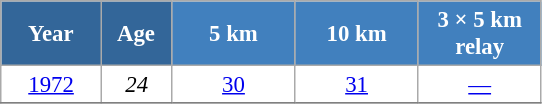<table class="wikitable" style="font-size:95%; text-align:center; border:grey solid 1px; border-collapse:collapse; background:#ffffff;">
<tr>
<th style="background-color:#369; color:white; width:60px;"> Year </th>
<th style="background-color:#369; color:white; width:40px;"> Age </th>
<th style="background-color:#4180be; color:white; width:75px;"> 5 km </th>
<th style="background-color:#4180be; color:white; width:75px;"> 10 km </th>
<th style="background-color:#4180be; color:white; width:75px;"> 3 × 5 km <br> relay </th>
</tr>
<tr>
<td><a href='#'>1972</a></td>
<td><em>24</em></td>
<td><a href='#'>30</a></td>
<td><a href='#'>31</a></td>
<td><a href='#'>—</a></td>
</tr>
<tr>
</tr>
</table>
